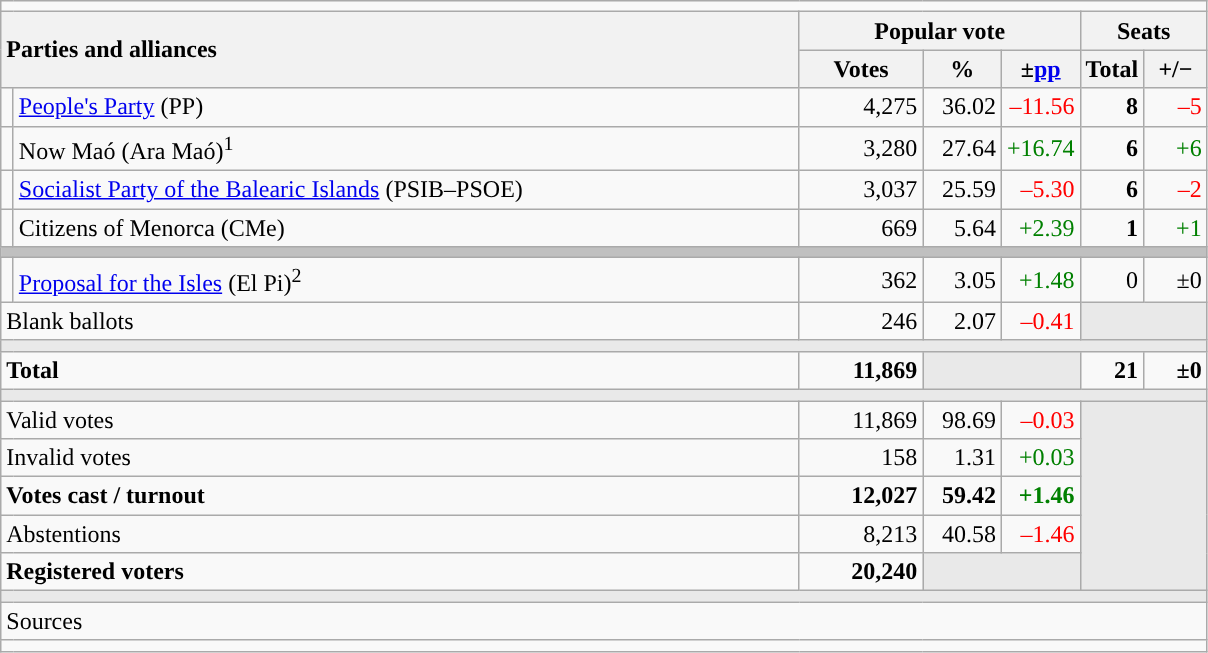<table class="wikitable" style="text-align:right;">
<tr>
<td colspan="7"></td>
</tr>
<tr>
<th style="text-align:left;" rowspan="2" colspan="2" width="525">Parties and alliances</th>
<th colspan="3">Popular vote</th>
<th colspan="2">Seats</th>
</tr>
<tr>
<th width="75">Votes</th>
<th width="45">%</th>
<th width="45">±<a href='#'>pp</a></th>
<th width="35">Total</th>
<th width="35">+/−</th>
</tr>
<tr>
<td width="1" style="color:inherit;background:"></td>
<td align="left"><a href='#'>People's Party</a> (PP)</td>
<td>4,275</td>
<td>36.02</td>
<td style="color:red;">–11.56</td>
<td><strong>8</strong></td>
<td style="color:red;">–5</td>
</tr>
<tr>
<td style="color:inherit;background:"></td>
<td align="left">Now Maó (Ara Maó)<sup>1</sup></td>
<td>3,280</td>
<td>27.64</td>
<td style="color:green;">+16.74</td>
<td><strong>6</strong></td>
<td style="color:green;">+6</td>
</tr>
<tr>
<td style="color:inherit;background:"></td>
<td align="left"><a href='#'>Socialist Party of the Balearic Islands</a> (PSIB–PSOE)</td>
<td>3,037</td>
<td>25.59</td>
<td style="color:red;">–5.30</td>
<td><strong>6</strong></td>
<td style="color:red;">–2</td>
</tr>
<tr>
<td style="color:inherit;background:"></td>
<td align="left">Citizens of Menorca (CMe)</td>
<td>669</td>
<td>5.64</td>
<td style="color:green;">+2.39</td>
<td><strong>1</strong></td>
<td style="color:green;">+1</td>
</tr>
<tr>
<td colspan="7" bgcolor="#C0C0C0"></td>
</tr>
<tr>
<td style="color:inherit;background:"></td>
<td align="left"><a href='#'>Proposal for the Isles</a> (El Pi)<sup>2</sup></td>
<td>362</td>
<td>3.05</td>
<td style="color:green;">+1.48</td>
<td>0</td>
<td>±0</td>
</tr>
<tr>
<td align="left" colspan="2">Blank ballots</td>
<td>246</td>
<td>2.07</td>
<td style="color:red;">–0.41</td>
<td bgcolor="#E9E9E9" colspan="2"></td>
</tr>
<tr>
<td colspan="7" bgcolor="#E9E9E9"></td>
</tr>
<tr style="font-weight:bold;">
<td align="left" colspan="2">Total</td>
<td>11,869</td>
<td bgcolor="#E9E9E9" colspan="2"></td>
<td>21</td>
<td>±0</td>
</tr>
<tr>
<td colspan="7" bgcolor="#E9E9E9"></td>
</tr>
<tr>
<td align="left" colspan="2">Valid votes</td>
<td>11,869</td>
<td>98.69</td>
<td style="color:red;">–0.03</td>
<td bgcolor="#E9E9E9" colspan="2" rowspan="5"></td>
</tr>
<tr>
<td align="left" colspan="2">Invalid votes</td>
<td>158</td>
<td>1.31</td>
<td style="color:green;">+0.03</td>
</tr>
<tr style="font-weight:bold;">
<td align="left" colspan="2">Votes cast / turnout</td>
<td>12,027</td>
<td>59.42</td>
<td style="color:green;">+1.46</td>
</tr>
<tr>
<td align="left" colspan="2">Abstentions</td>
<td>8,213</td>
<td>40.58</td>
<td style="color:red;">–1.46</td>
</tr>
<tr style="font-weight:bold;">
<td align="left" colspan="2">Registered voters</td>
<td>20,240</td>
<td bgcolor="#E9E9E9" colspan="2"></td>
</tr>
<tr>
<td colspan="7" bgcolor="#E9E9E9"></td>
</tr>
<tr>
<td align="left" colspan="7">Sources</td>
</tr>
<tr>
<td colspan="7" style="text-align:left; max-width:790px;"></td>
</tr>
</table>
